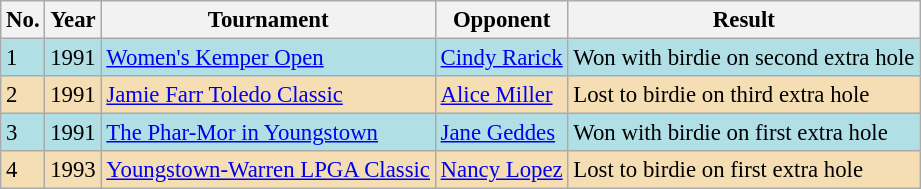<table class="wikitable" style="font-size:95%;">
<tr>
<th>No.</th>
<th>Year</th>
<th>Tournament</th>
<th>Opponent</th>
<th>Result</th>
</tr>
<tr style="background:#B0E0E6;">
<td>1</td>
<td>1991</td>
<td><a href='#'>Women's Kemper Open</a></td>
<td> <a href='#'>Cindy Rarick</a></td>
<td>Won with birdie on second extra hole</td>
</tr>
<tr style="background:#F5DEB3;">
<td>2</td>
<td>1991</td>
<td><a href='#'>Jamie Farr Toledo Classic</a></td>
<td> <a href='#'>Alice Miller</a></td>
<td>Lost to birdie on third extra hole</td>
</tr>
<tr style="background:#B0E0E6;">
<td>3</td>
<td>1991</td>
<td><a href='#'>The Phar-Mor in Youngstown</a></td>
<td> <a href='#'>Jane Geddes</a></td>
<td>Won with birdie on first extra hole</td>
</tr>
<tr style="background:#F5DEB3;">
<td>4</td>
<td>1993</td>
<td><a href='#'>Youngstown-Warren LPGA Classic</a></td>
<td> <a href='#'>Nancy Lopez</a></td>
<td>Lost to birdie on first extra hole</td>
</tr>
</table>
